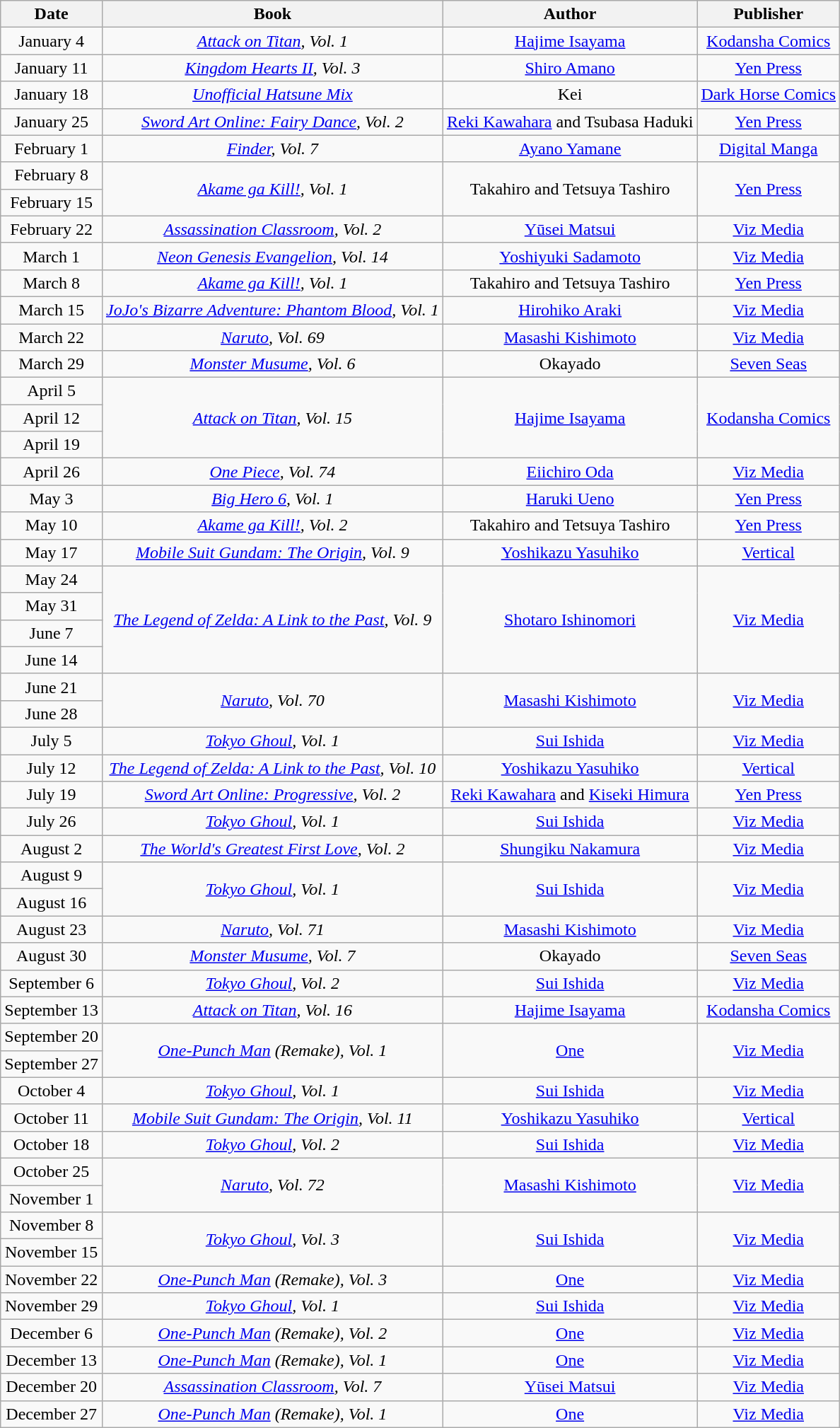<table class="wikitable" style="text-align: center">
<tr>
<th>Date</th>
<th>Book</th>
<th>Author</th>
<th>Publisher</th>
</tr>
<tr>
<td>January 4</td>
<td rowspan=1><em><a href='#'>Attack on Titan</a>, Vol. 1</em></td>
<td rowspan=1><a href='#'>Hajime Isayama</a></td>
<td rowspan=1><a href='#'>Kodansha Comics</a></td>
</tr>
<tr>
<td>January 11</td>
<td rowspan=1><em><a href='#'>Kingdom Hearts II</a>, Vol. 3</em></td>
<td rowspan=1><a href='#'>Shiro Amano</a></td>
<td rowspan=1><a href='#'>Yen Press</a></td>
</tr>
<tr>
<td>January 18</td>
<td rowspan=1><em><a href='#'>Unofficial Hatsune Mix</a></em></td>
<td rowspan=1>Kei</td>
<td rowspan=1><a href='#'>Dark Horse Comics</a></td>
</tr>
<tr>
<td>January 25</td>
<td rowspan=1><em><a href='#'>Sword Art Online: Fairy Dance</a>, Vol. 2</em></td>
<td rowspan=1><a href='#'>Reki Kawahara</a> and Tsubasa Haduki</td>
<td rowspan=1><a href='#'>Yen Press</a></td>
</tr>
<tr>
<td>February 1</td>
<td rowspan=1><em><a href='#'>Finder</a>, Vol. 7</em></td>
<td rowspan=1><a href='#'>Ayano Yamane</a></td>
<td rowspan=1><a href='#'>Digital Manga</a></td>
</tr>
<tr>
<td>February 8</td>
<td rowspan=2><em><a href='#'>Akame ga Kill!</a>, Vol. 1</em></td>
<td rowspan=2>Takahiro and Tetsuya Tashiro</td>
<td rowspan=2><a href='#'>Yen Press</a></td>
</tr>
<tr>
<td>February 15</td>
</tr>
<tr>
<td>February 22</td>
<td rowspan=1><em><a href='#'>Assassination Classroom</a>, Vol. 2</em></td>
<td rowspan=1><a href='#'>Yūsei Matsui</a></td>
<td rowspan=1><a href='#'>Viz Media</a></td>
</tr>
<tr>
<td>March 1</td>
<td rowspan=1><em><a href='#'>Neon Genesis Evangelion</a>, Vol. 14</em></td>
<td rowspan=1><a href='#'>Yoshiyuki Sadamoto</a></td>
<td rowspan=1><a href='#'>Viz Media</a></td>
</tr>
<tr>
<td>March 8</td>
<td rowspan=1><em><a href='#'>Akame ga Kill!</a>, Vol. 1</em></td>
<td rowspan=1>Takahiro and Tetsuya Tashiro</td>
<td rowspan=1><a href='#'>Yen Press</a></td>
</tr>
<tr>
<td>March 15</td>
<td rowspan=1><em><a href='#'>JoJo's Bizarre Adventure: Phantom Blood</a>, Vol. 1</em></td>
<td rowspan=1><a href='#'>Hirohiko Araki</a></td>
<td rowspan=1><a href='#'>Viz Media</a></td>
</tr>
<tr>
<td>March 22</td>
<td rowspan=1><em><a href='#'>Naruto</a>, Vol. 69</em></td>
<td rowspan=1><a href='#'>Masashi Kishimoto</a></td>
<td rowspan=1><a href='#'>Viz Media</a></td>
</tr>
<tr>
<td>March 29</td>
<td rowspan=1><em><a href='#'>Monster Musume</a>, Vol. 6</em></td>
<td rowspan=1>Okayado</td>
<td rowspan=1><a href='#'>Seven Seas</a></td>
</tr>
<tr>
<td>April 5</td>
<td rowspan=3><em><a href='#'>Attack on Titan</a>, Vol. 15</em></td>
<td rowspan=3><a href='#'>Hajime Isayama</a></td>
<td rowspan=3><a href='#'>Kodansha Comics</a></td>
</tr>
<tr>
<td>April 12</td>
</tr>
<tr>
<td>April 19</td>
</tr>
<tr>
<td>April 26</td>
<td rowspan=1><em><a href='#'>One Piece</a>, Vol. 74</em></td>
<td rowspan=1><a href='#'>Eiichiro Oda</a></td>
<td rowspan=1><a href='#'>Viz Media</a></td>
</tr>
<tr>
<td>May 3</td>
<td rowspan=1><em><a href='#'>Big Hero 6</a>, Vol. 1</em></td>
<td rowspan=1><a href='#'>Haruki Ueno</a></td>
<td rowspan=1><a href='#'>Yen Press</a></td>
</tr>
<tr>
<td>May 10</td>
<td rowspan=1><em><a href='#'>Akame ga Kill!</a>, Vol. 2</em></td>
<td rowspan=1>Takahiro and Tetsuya Tashiro</td>
<td rowspan=1><a href='#'>Yen Press</a></td>
</tr>
<tr>
<td>May 17</td>
<td rowspan=1><em><a href='#'>Mobile Suit Gundam: The Origin</a>, Vol. 9</em></td>
<td rowspan=1><a href='#'>Yoshikazu Yasuhiko</a></td>
<td rowspan=1><a href='#'>Vertical</a></td>
</tr>
<tr>
<td>May 24</td>
<td rowspan=4><em><a href='#'>The Legend of Zelda: A Link to the Past</a>, Vol. 9</em></td>
<td rowspan=4><a href='#'>Shotaro Ishinomori</a></td>
<td rowspan=4><a href='#'>Viz Media</a></td>
</tr>
<tr>
<td>May 31</td>
</tr>
<tr>
<td>June 7</td>
</tr>
<tr>
<td>June 14</td>
</tr>
<tr>
<td>June 21</td>
<td rowspan=2><em><a href='#'>Naruto</a>, Vol. 70</em></td>
<td rowspan=2><a href='#'>Masashi Kishimoto</a></td>
<td rowspan=2><a href='#'>Viz Media</a></td>
</tr>
<tr>
<td>June 28</td>
</tr>
<tr>
<td>July 5</td>
<td rowspan=1><em><a href='#'>Tokyo Ghoul</a>, Vol. 1</em></td>
<td rowspan=1><a href='#'>Sui Ishida</a></td>
<td rowspan=1><a href='#'>Viz Media</a></td>
</tr>
<tr>
<td>July 12</td>
<td rowspan=1><em><a href='#'>The Legend of Zelda: A Link to the Past</a>, Vol. 10</em></td>
<td rowspan=1><a href='#'>Yoshikazu Yasuhiko</a></td>
<td rowspan=1><a href='#'>Vertical</a></td>
</tr>
<tr>
<td>July 19</td>
<td rowspan=1><em><a href='#'>Sword Art Online: Progressive</a>, Vol. 2</em></td>
<td rowspan=1><a href='#'>Reki Kawahara</a> and <a href='#'>Kiseki Himura</a></td>
<td rowspan=1><a href='#'>Yen Press</a></td>
</tr>
<tr>
<td>July 26</td>
<td rowspan=1><em><a href='#'>Tokyo Ghoul</a>, Vol. 1</em></td>
<td rowspan=1><a href='#'>Sui Ishida</a></td>
<td rowspan=1><a href='#'>Viz Media</a></td>
</tr>
<tr>
<td>August 2</td>
<td rowspan=1><em><a href='#'>The World's Greatest First Love</a>, Vol. 2</em></td>
<td rowspan=1><a href='#'>Shungiku Nakamura</a></td>
<td rowspan=1><a href='#'>Viz Media</a></td>
</tr>
<tr>
<td>August 9</td>
<td rowspan=2><em><a href='#'>Tokyo Ghoul</a>, Vol. 1</em></td>
<td rowspan=2><a href='#'>Sui Ishida</a></td>
<td rowspan=2><a href='#'>Viz Media</a></td>
</tr>
<tr>
<td>August 16</td>
</tr>
<tr>
<td>August 23</td>
<td rowspan=1><em><a href='#'>Naruto</a>, Vol. 71</em></td>
<td rowspan=1><a href='#'>Masashi Kishimoto</a></td>
<td rowspan=1><a href='#'>Viz Media</a></td>
</tr>
<tr>
<td>August 30</td>
<td rowspan=1><em><a href='#'>Monster Musume</a>, Vol. 7</em></td>
<td rowspan=1>Okayado</td>
<td rowspan=1><a href='#'>Seven Seas</a></td>
</tr>
<tr>
<td>September 6</td>
<td rowspan=1><em><a href='#'>Tokyo Ghoul</a>, Vol. 2</em></td>
<td rowspan=1><a href='#'>Sui Ishida</a></td>
<td rowspan=1><a href='#'>Viz Media</a></td>
</tr>
<tr>
<td>September 13</td>
<td rowspan=1><em><a href='#'>Attack on Titan</a>, Vol. 16</em></td>
<td rowspan=1><a href='#'>Hajime Isayama</a></td>
<td rowspan=1><a href='#'>Kodansha Comics</a></td>
</tr>
<tr>
<td>September 20</td>
<td rowspan=2><em><a href='#'>One-Punch Man</a> (Remake), Vol. 1</em></td>
<td rowspan=2><a href='#'>One</a></td>
<td rowspan=2><a href='#'>Viz Media</a></td>
</tr>
<tr>
<td>September 27</td>
</tr>
<tr>
<td>October 4</td>
<td rowspan=1><em><a href='#'>Tokyo Ghoul</a>, Vol. 1</em></td>
<td rowspan=1><a href='#'>Sui Ishida</a></td>
<td rowspan=1><a href='#'>Viz Media</a></td>
</tr>
<tr>
<td>October 11</td>
<td rowspan=1><em><a href='#'>Mobile Suit Gundam: The Origin</a>, Vol. 11</em></td>
<td rowspan=1><a href='#'>Yoshikazu Yasuhiko</a></td>
<td rowspan=1><a href='#'>Vertical</a></td>
</tr>
<tr>
<td>October 18</td>
<td rowspan=1><em><a href='#'>Tokyo Ghoul</a>, Vol. 2</em></td>
<td rowspan=1><a href='#'>Sui Ishida</a></td>
<td rowspan=1><a href='#'>Viz Media</a></td>
</tr>
<tr>
<td>October 25</td>
<td rowspan=2><em><a href='#'>Naruto</a>, Vol. 72</em></td>
<td rowspan=2><a href='#'>Masashi Kishimoto</a></td>
<td rowspan=2><a href='#'>Viz Media</a></td>
</tr>
<tr>
<td>November 1</td>
</tr>
<tr>
<td>November 8</td>
<td rowspan=2><em><a href='#'>Tokyo Ghoul</a>, Vol. 3</em></td>
<td rowspan=2><a href='#'>Sui Ishida</a></td>
<td rowspan=2><a href='#'>Viz Media</a></td>
</tr>
<tr>
<td>November 15</td>
</tr>
<tr>
<td>November 22</td>
<td rowspan=1><em><a href='#'>One-Punch Man</a> (Remake), Vol. 3</em></td>
<td rowspan=1><a href='#'>One</a></td>
<td rowspan=1><a href='#'>Viz Media</a></td>
</tr>
<tr>
<td>November 29</td>
<td rowspan=1><em><a href='#'>Tokyo Ghoul</a>, Vol. 1</em></td>
<td rowspan=1><a href='#'>Sui Ishida</a></td>
<td rowspan=1><a href='#'>Viz Media</a></td>
</tr>
<tr>
<td>December 6</td>
<td rowspan=1><em><a href='#'>One-Punch Man</a> (Remake), Vol. 2</em></td>
<td rowspan=1><a href='#'>One</a></td>
<td rowspan=1><a href='#'>Viz Media</a></td>
</tr>
<tr>
<td>December 13</td>
<td rowspan=1><em><a href='#'>One-Punch Man</a> (Remake), Vol. 1</em></td>
<td rowspan=1><a href='#'>One</a></td>
<td rowspan=1><a href='#'>Viz Media</a></td>
</tr>
<tr>
<td>December 20</td>
<td rowspan=1><em><a href='#'>Assassination Classroom</a>, Vol. 7</em></td>
<td rowspan=1><a href='#'>Yūsei Matsui</a></td>
<td rowspan=1><a href='#'>Viz Media</a></td>
</tr>
<tr>
<td>December 27</td>
<td rowspan=1><em><a href='#'>One-Punch Man</a> (Remake), Vol. 1</em></td>
<td rowspan=1><a href='#'>One</a></td>
<td rowspan=1><a href='#'>Viz Media</a></td>
</tr>
</table>
